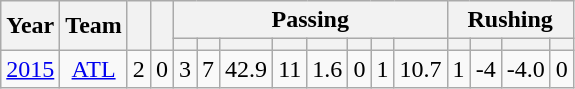<table class="wikitable" style="text-align:center">
<tr>
<th rowspan=2>Year</th>
<th rowspan=2>Team</th>
<th rowspan=2></th>
<th rowspan=2></th>
<th colspan=8>Passing</th>
<th colspan=4>Rushing</th>
</tr>
<tr>
<th></th>
<th></th>
<th></th>
<th></th>
<th></th>
<th></th>
<th></th>
<th></th>
<th></th>
<th></th>
<th></th>
<th></th>
</tr>
<tr>
<td><a href='#'>2015</a></td>
<td><a href='#'>ATL</a></td>
<td>2</td>
<td>0</td>
<td>3</td>
<td>7</td>
<td>42.9</td>
<td>11</td>
<td>1.6</td>
<td>0</td>
<td>1</td>
<td>10.7</td>
<td>1</td>
<td>-4</td>
<td>-4.0</td>
<td>0</td>
</tr>
</table>
